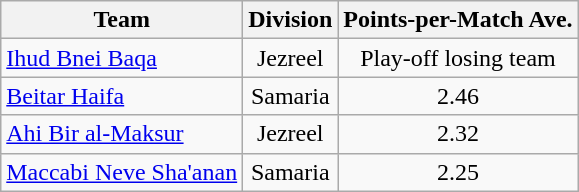<table class="wikitable" style="text-align:center">
<tr>
<th>Team</th>
<th>Division</th>
<th>Points-per-Match Ave.</th>
</tr>
<tr>
<td align=left><a href='#'>Ihud Bnei Baqa</a></td>
<td>Jezreel</td>
<td>Play-off losing team</td>
</tr>
<tr>
<td align=left><a href='#'>Beitar Haifa</a></td>
<td>Samaria</td>
<td>2.46</td>
</tr>
<tr>
<td align=left><a href='#'>Ahi Bir al-Maksur</a></td>
<td>Jezreel</td>
<td>2.32</td>
</tr>
<tr>
<td align=left><a href='#'>Maccabi Neve Sha'anan</a></td>
<td>Samaria</td>
<td>2.25</td>
</tr>
</table>
